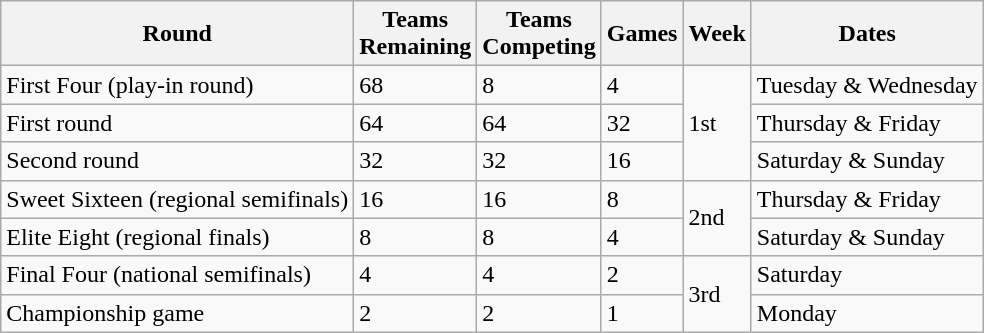<table class="wikitable">
<tr>
<th>Round</th>
<th>Teams <br> Remaining</th>
<th>Teams <br> Competing</th>
<th>Games</th>
<th>Week</th>
<th>Dates</th>
</tr>
<tr>
<td>First Four (play-in round)</td>
<td>68</td>
<td>8</td>
<td>4</td>
<td rowspan="3">1st</td>
<td>Tuesday & Wednesday</td>
</tr>
<tr>
<td>First round</td>
<td>64</td>
<td>64</td>
<td>32</td>
<td>Thursday & Friday</td>
</tr>
<tr>
<td>Second round</td>
<td>32</td>
<td>32</td>
<td>16</td>
<td>Saturday & Sunday</td>
</tr>
<tr>
<td>Sweet Sixteen (regional semifinals)</td>
<td>16</td>
<td>16</td>
<td>8</td>
<td rowspan="2">2nd</td>
<td>Thursday & Friday</td>
</tr>
<tr>
<td>Elite Eight (regional finals)</td>
<td>8</td>
<td>8</td>
<td>4</td>
<td>Saturday & Sunday</td>
</tr>
<tr>
<td>Final Four (national semifinals)</td>
<td>4</td>
<td>4</td>
<td>2</td>
<td rowspan="2">3rd</td>
<td>Saturday</td>
</tr>
<tr>
<td>Championship game</td>
<td>2</td>
<td>2</td>
<td>1</td>
<td>Monday</td>
</tr>
</table>
